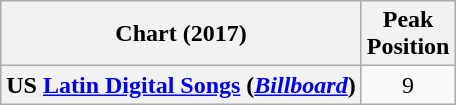<table class="wikitable plainrowheaders" style="text-align:center">
<tr>
<th>Chart (2017)</th>
<th>Peak<br>Position</th>
</tr>
<tr>
<th scope="row">US <a href='#'>Latin Digital Songs</a> (<em><a href='#'>Billboard</a></em>)</th>
<td>9</td>
</tr>
</table>
